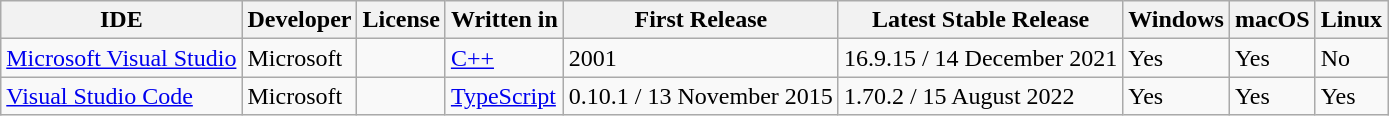<table class="wikitable">
<tr>
<th>IDE</th>
<th>Developer</th>
<th>License</th>
<th>Written in</th>
<th>First Release</th>
<th>Latest Stable Release</th>
<th>Windows</th>
<th>macOS</th>
<th>Linux</th>
</tr>
<tr>
<td><a href='#'>Microsoft Visual Studio</a></td>
<td>Microsoft</td>
<td></td>
<td><a href='#'>C++</a></td>
<td>2001</td>
<td>16.9.15 / 14 December 2021</td>
<td>Yes</td>
<td>Yes</td>
<td>No</td>
</tr>
<tr>
<td><a href='#'>Visual Studio Code</a></td>
<td>Microsoft</td>
<td></td>
<td><a href='#'>TypeScript</a></td>
<td>0.10.1 / 13 November 2015</td>
<td>1.70.2 / 15 August 2022</td>
<td>Yes</td>
<td>Yes</td>
<td>Yes</td>
</tr>
</table>
